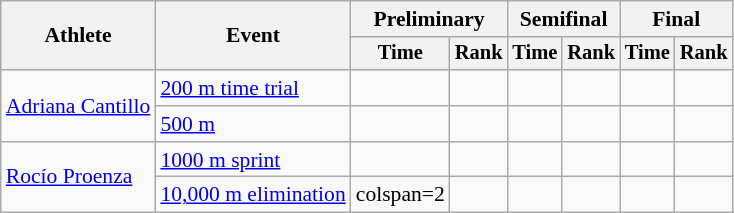<table class=wikitable style=font-size:90%;text-align:center>
<tr>
<th rowspan=2>Athlete</th>
<th rowspan=2>Event</th>
<th colspan=2>Preliminary</th>
<th colspan=2>Semifinal</th>
<th colspan=2>Final</th>
</tr>
<tr style=font-size:95%>
<th>Time</th>
<th>Rank</th>
<th>Time</th>
<th>Rank</th>
<th>Time</th>
<th>Rank</th>
</tr>
<tr>
<td rowspan=2 align=left><a href='#'>Adriana Cantillo</a></td>
<td align=left><a href='#'>200 m time trial</a></td>
<td></td>
<td></td>
<td></td>
<td></td>
<td></td>
<td></td>
</tr>
<tr>
<td align=left><a href='#'>500 m</a></td>
<td></td>
<td></td>
<td></td>
<td></td>
<td></td>
<td></td>
</tr>
<tr>
<td rowspan=2 align=left><a href='#'>Rocío Proenza</a></td>
<td align=left><a href='#'>1000 m sprint</a></td>
<td></td>
<td></td>
<td></td>
<td></td>
<td></td>
<td></td>
</tr>
<tr>
<td align=left><a href='#'>10,000 m elimination</a></td>
<td>colspan=2 </td>
<td></td>
<td></td>
<td></td>
<td></td>
</tr>
</table>
